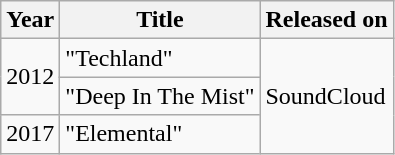<table class="wikitable">
<tr>
<th>Year</th>
<th>Title</th>
<th>Released on</th>
</tr>
<tr>
<td rowspan="2">2012</td>
<td>"Techland"</td>
<td rowspan="3">SoundCloud</td>
</tr>
<tr>
<td>"Deep In The Mist"</td>
</tr>
<tr>
<td>2017</td>
<td>"Elemental"</td>
</tr>
</table>
